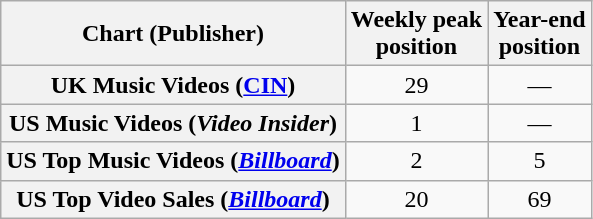<table class="wikitable sortable plainrowheaders" style="text-align:center">
<tr>
<th scope="col">Chart (Publisher)</th>
<th scope="col">Weekly peak<br>position</th>
<th scope="col">Year-end<br>position</th>
</tr>
<tr>
<th scope="row">UK Music Videos (<a href='#'>CIN</a>)</th>
<td>29</td>
<td>—</td>
</tr>
<tr>
<th scope="row">US Music Videos (<em>Video Insider</em>)</th>
<td>1</td>
<td>—</td>
</tr>
<tr>
<th scope="row">US Top Music Videos (<em><a href='#'>Billboard</a></em>)</th>
<td>2</td>
<td>5</td>
</tr>
<tr>
<th scope="row">US Top Video Sales (<em><a href='#'>Billboard</a></em>)</th>
<td>20</td>
<td>69</td>
</tr>
</table>
